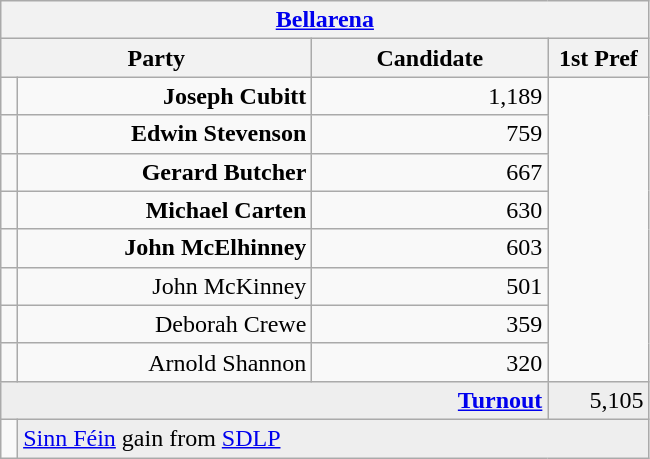<table class="wikitable">
<tr>
<th colspan="4" align="center"><a href='#'>Bellarena</a></th>
</tr>
<tr>
<th colspan="2" align="center" width=200>Party</th>
<th width=150>Candidate</th>
<th width=60>1st Pref</th>
</tr>
<tr>
<td></td>
<td align="right"><strong>Joseph Cubitt</strong></td>
<td align="right">1,189</td>
</tr>
<tr>
<td></td>
<td align="right"><strong>Edwin Stevenson</strong></td>
<td align="right">759</td>
</tr>
<tr>
<td></td>
<td align="right"><strong>Gerard Butcher</strong></td>
<td align="right">667</td>
</tr>
<tr>
<td></td>
<td align="right"><strong>Michael Carten</strong></td>
<td align="right">630</td>
</tr>
<tr>
<td></td>
<td align="right"><strong>John McElhinney</strong></td>
<td align="right">603</td>
</tr>
<tr>
<td></td>
<td align="right">John McKinney</td>
<td align="right">501</td>
</tr>
<tr>
<td></td>
<td align="right">Deborah Crewe</td>
<td align="right">359</td>
</tr>
<tr>
<td></td>
<td align="right">Arnold Shannon</td>
<td align="right">320</td>
</tr>
<tr bgcolor="EEEEEE">
<td colspan=3 align="right"><strong><a href='#'>Turnout</a></strong></td>
<td align="right">5,105</td>
</tr>
<tr>
<td bgcolor=></td>
<td colspan=3 bgcolor="EEEEEE"><a href='#'>Sinn Féin</a> gain from <a href='#'>SDLP</a></td>
</tr>
</table>
